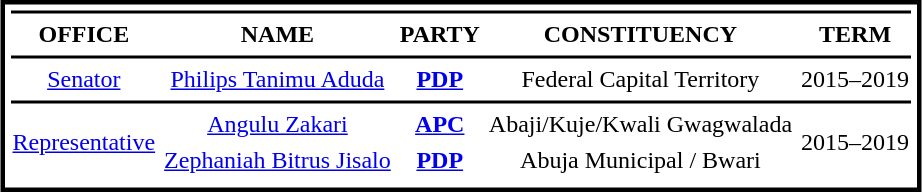<table cellpadding=1 cellspacing=4 style="margin:3px; border:3px solid #000000;text-align: center;">
<tr>
<td bgcolor=#000000 colspan=5></td>
</tr>
<tr>
<td><strong>OFFICE</strong></td>
<td><strong>NAME</strong></td>
<td><strong>PARTY</strong></td>
<td><strong>CONSTITUENCY</strong></td>
<td><strong>TERM</strong></td>
</tr>
<tr>
<td bgcolor=#000000 colspan=5></td>
</tr>
<tr>
<td><a href='#'>Senator</a></td>
<td><a href='#'>Philips Tanimu Aduda</a></td>
<td><strong><a href='#'>PDP</a></strong></td>
<td>Federal Capital Territory</td>
<td>2015–2019</td>
</tr>
<tr>
<td bgcolor=#000000 colspan=5></td>
</tr>
<tr>
<td rowspan="2"><a href='#'>Representative</a></td>
<td><a href='#'>Angulu Zakari</a></td>
<td><strong><a href='#'>APC</a></strong></td>
<td>Abaji/Kuje/Kwali Gwagwalada</td>
<td rowspan="2">2015–2019</td>
</tr>
<tr>
<td><a href='#'>Zephaniah Bitrus Jisalo</a></td>
<td><strong><a href='#'>PDP</a></strong></td>
<td>Abuja Municipal / Bwari</td>
</tr>
<tr>
</tr>
</table>
